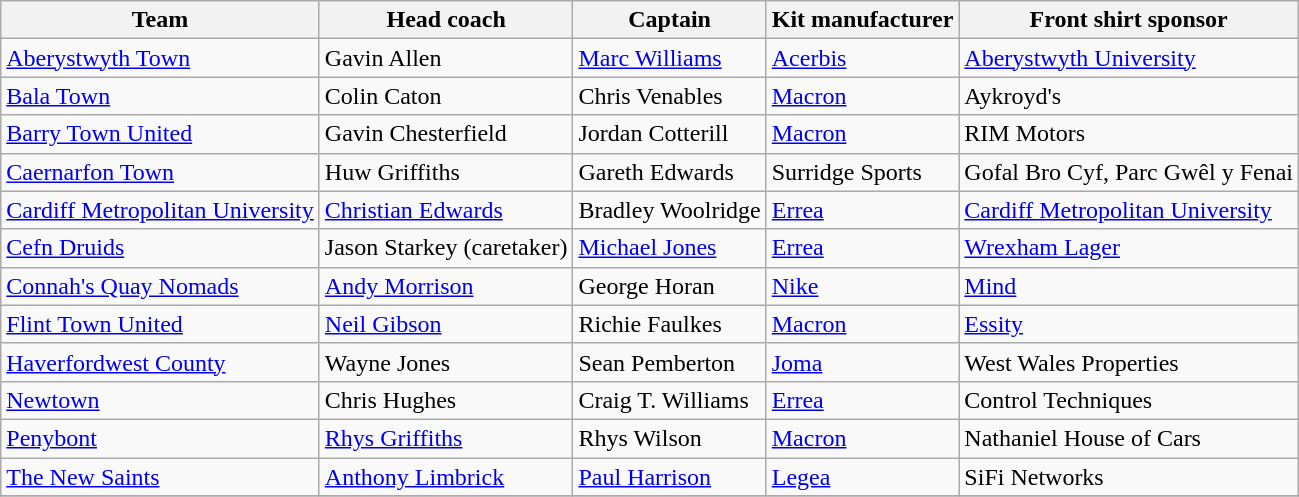<table class="wikitable sortable" style="text-align:left; margin-top:0.2em">
<tr>
<th>Team</th>
<th>Head coach</th>
<th>Captain</th>
<th>Kit manufacturer</th>
<th>Front shirt sponsor</th>
</tr>
<tr>
<td><a href='#'>Aberystwyth Town</a></td>
<td> Gavin Allen</td>
<td> <a href='#'>Marc Williams</a></td>
<td><a href='#'>Acerbis</a></td>
<td><a href='#'>Aberystwyth University</a></td>
</tr>
<tr>
<td><a href='#'>Bala Town</a></td>
<td> Colin Caton</td>
<td> Chris Venables</td>
<td><a href='#'>Macron</a></td>
<td>Aykroyd's</td>
</tr>
<tr>
<td><a href='#'>Barry Town United</a></td>
<td> Gavin Chesterfield</td>
<td> Jordan Cotterill</td>
<td><a href='#'>Macron</a></td>
<td>RIM Motors</td>
</tr>
<tr>
<td><a href='#'>Caernarfon Town</a></td>
<td> Huw Griffiths</td>
<td> Gareth Edwards</td>
<td>Surridge Sports</td>
<td>Gofal Bro Cyf, Parc Gwêl y Fenai</td>
</tr>
<tr>
<td><a href='#'>Cardiff Metropolitan University</a></td>
<td> <a href='#'>Christian Edwards</a></td>
<td> Bradley Woolridge</td>
<td><a href='#'>Errea</a></td>
<td><a href='#'>Cardiff Metropolitan University</a></td>
</tr>
<tr>
<td><a href='#'>Cefn Druids</a></td>
<td> Jason Starkey (caretaker)</td>
<td> <a href='#'>Michael Jones</a></td>
<td><a href='#'>Errea</a></td>
<td><a href='#'>Wrexham Lager</a></td>
</tr>
<tr>
<td><a href='#'>Connah's Quay Nomads</a></td>
<td> <a href='#'>Andy Morrison</a></td>
<td> George Horan</td>
<td><a href='#'>Nike</a></td>
<td><a href='#'>Mind</a></td>
</tr>
<tr>
<td><a href='#'>Flint Town United</a></td>
<td> <a href='#'>Neil Gibson</a></td>
<td> Richie Faulkes</td>
<td><a href='#'>Macron</a></td>
<td><a href='#'>Essity</a></td>
</tr>
<tr>
<td><a href='#'>Haverfordwest County</a></td>
<td> Wayne Jones</td>
<td> Sean Pemberton</td>
<td><a href='#'>Joma</a></td>
<td>West Wales Properties</td>
</tr>
<tr>
<td><a href='#'>Newtown</a></td>
<td> Chris Hughes</td>
<td> Craig T. Williams</td>
<td><a href='#'>Errea</a></td>
<td>Control Techniques</td>
</tr>
<tr>
<td><a href='#'>Penybont</a></td>
<td> <a href='#'>Rhys Griffiths</a></td>
<td> Rhys Wilson</td>
<td><a href='#'>Macron</a></td>
<td>Nathaniel House of Cars</td>
</tr>
<tr>
<td><a href='#'>The New Saints</a></td>
<td> <a href='#'>Anthony Limbrick</a></td>
<td> <a href='#'>Paul Harrison</a></td>
<td><a href='#'>Legea</a></td>
<td>SiFi Networks</td>
</tr>
<tr>
</tr>
</table>
